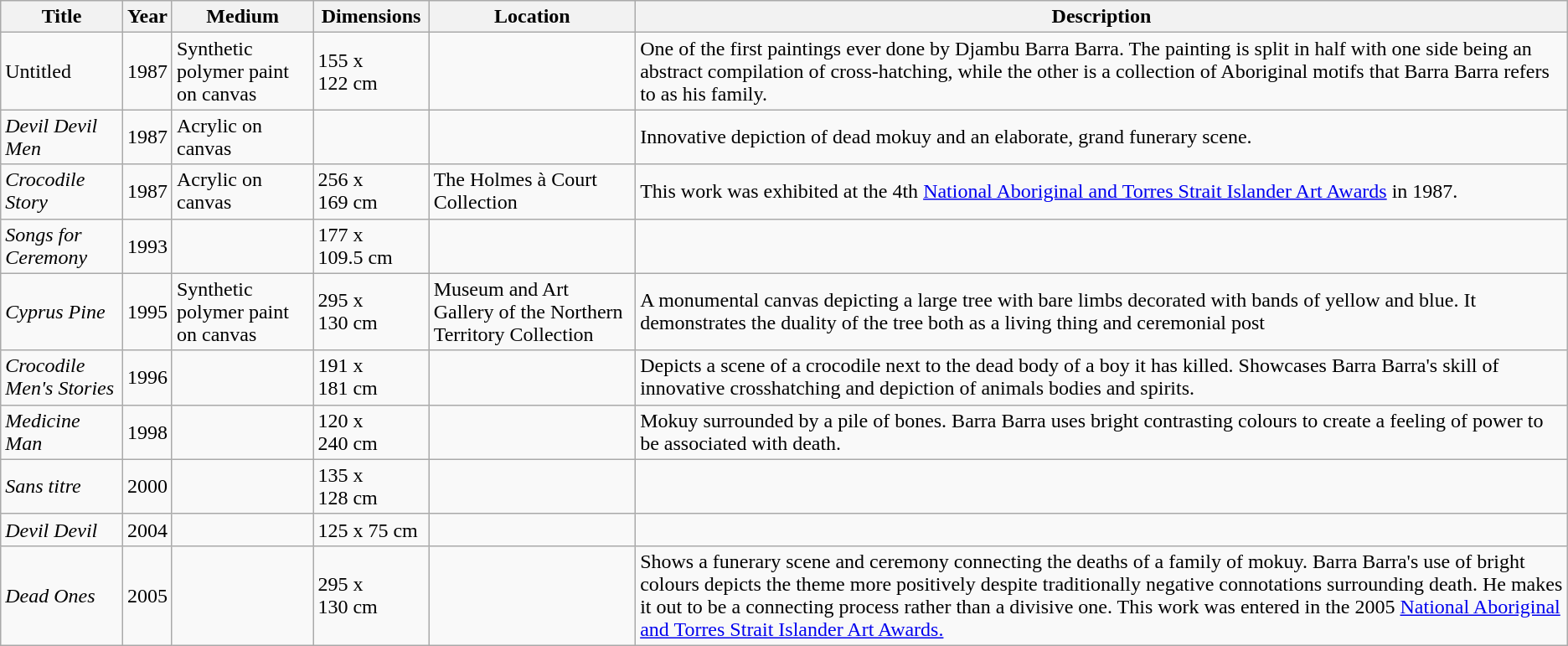<table class="wikitable">
<tr>
<th>Title</th>
<th>Year</th>
<th>Medium</th>
<th>Dimensions</th>
<th>Location</th>
<th>Description</th>
</tr>
<tr>
<td>Untitled</td>
<td>1987</td>
<td>Synthetic polymer paint on canvas</td>
<td>155 x 122 cm</td>
<td></td>
<td>One of the first paintings ever done by Djambu Barra Barra. The painting is split in half with one side being an abstract compilation of cross-hatching, while the other is a collection of Aboriginal motifs that Barra Barra refers to as his family.</td>
</tr>
<tr>
<td><em>Devil Devil Men</em></td>
<td>1987</td>
<td>Acrylic on canvas</td>
<td></td>
<td></td>
<td>Innovative depiction of dead mokuy and an elaborate, grand funerary scene.</td>
</tr>
<tr>
<td><em>Crocodile Story</em></td>
<td>1987</td>
<td>Acrylic on canvas</td>
<td>256 x 169 cm</td>
<td>The Holmes à Court Collection</td>
<td>This work was exhibited at the 4th <a href='#'>National Aboriginal and Torres Strait Islander Art Awards</a> in 1987.</td>
</tr>
<tr>
<td><em>Songs for Ceremony</em></td>
<td>1993</td>
<td></td>
<td>177 x 109.5 cm</td>
<td></td>
<td></td>
</tr>
<tr>
<td><em>Cyprus Pine</em></td>
<td>1995</td>
<td>Synthetic polymer paint on canvas</td>
<td>295 x 130 cm</td>
<td>Museum and Art Gallery of the Northern Territory Collection</td>
<td>A monumental canvas depicting a large tree with bare limbs decorated with bands of yellow and blue. It demonstrates the duality of the tree both as a living thing and ceremonial post</td>
</tr>
<tr>
<td><em>Crocodile Men's Stories</em></td>
<td>1996</td>
<td></td>
<td>191 x 181 cm</td>
<td></td>
<td>Depicts a scene of a crocodile next to the dead body of a boy it has killed. Showcases Barra Barra's skill of innovative crosshatching and depiction of animals bodies and spirits.</td>
</tr>
<tr>
<td><em>Medicine Man</em></td>
<td>1998</td>
<td></td>
<td>120 x 240 cm</td>
<td></td>
<td>Mokuy surrounded by a pile of bones. Barra Barra uses bright contrasting colours to create a feeling of power to be associated with death.</td>
</tr>
<tr>
<td><em>Sans titre</em></td>
<td>2000</td>
<td></td>
<td>135 x 128 cm</td>
<td></td>
<td></td>
</tr>
<tr>
<td><em>Devil Devil</em></td>
<td>2004</td>
<td></td>
<td>125 x 75 cm</td>
<td></td>
<td></td>
</tr>
<tr>
<td><em>Dead Ones</em></td>
<td>2005</td>
<td></td>
<td>295 x 130 cm</td>
<td></td>
<td>Shows a funerary scene and ceremony connecting the deaths of a family of mokuy. Barra Barra's use of bright colours depicts the theme more positively despite traditionally negative connotations surrounding death. He makes it out to be a connecting process rather than a divisive one. This work was entered in the 2005 <a href='#'>National Aboriginal and Torres Strait Islander Art Awards.</a></td>
</tr>
</table>
